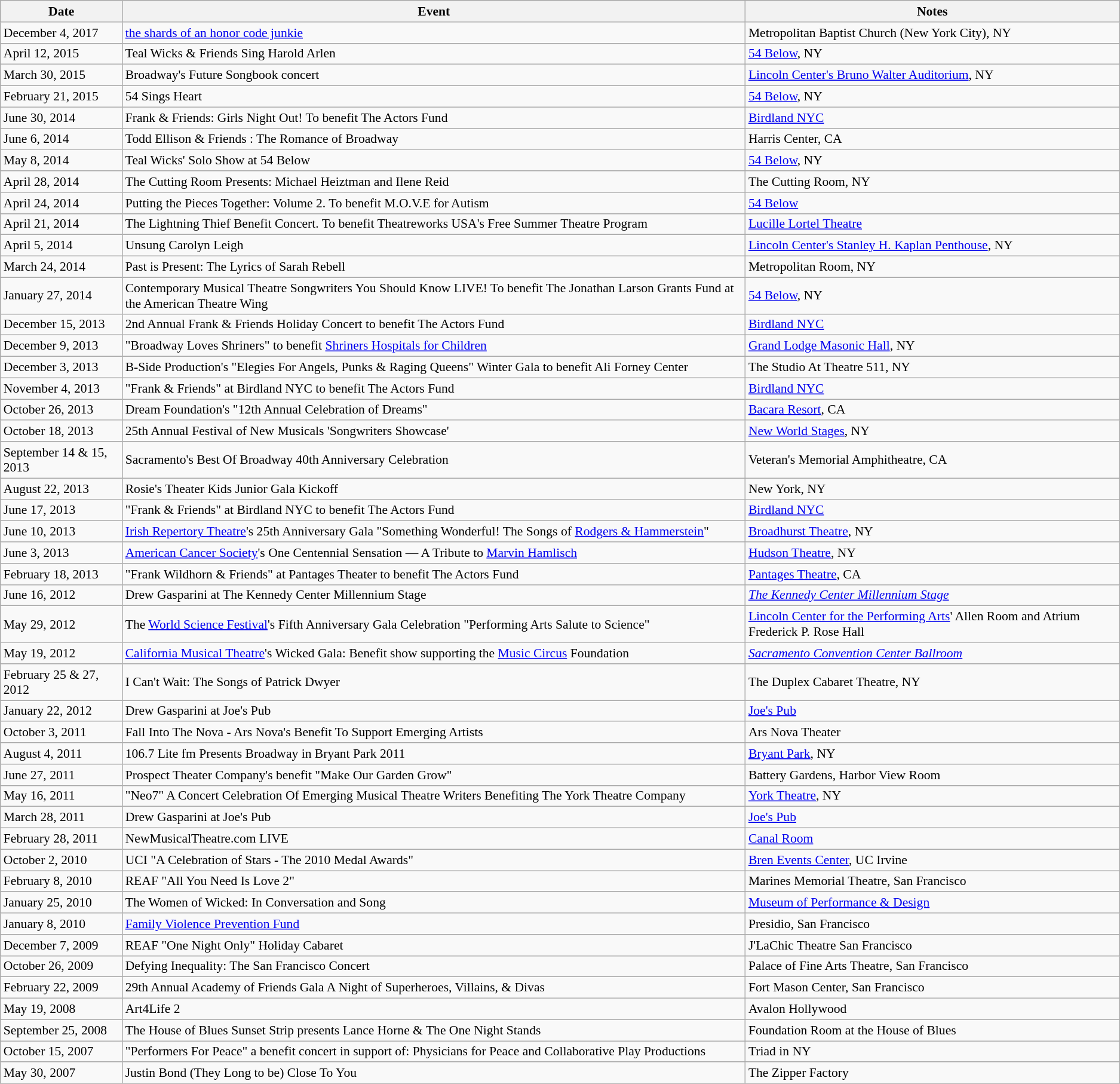<table class="wikitable" style="font-size: 90%;">
<tr>
<th>Date</th>
<th>Event</th>
<th>Notes</th>
</tr>
<tr>
<td>December 4, 2017</td>
<td><a href='#'>the shards of an honor code junkie</a></td>
<td>Metropolitan Baptist Church (New York City), NY</td>
</tr>
<tr>
<td>April 12, 2015</td>
<td>Teal Wicks & Friends Sing Harold Arlen</td>
<td><a href='#'>54 Below</a>, NY</td>
</tr>
<tr>
<td>March 30, 2015</td>
<td>Broadway's Future Songbook concert</td>
<td><a href='#'>Lincoln Center's Bruno Walter Auditorium</a>, NY</td>
</tr>
<tr>
<td>February 21, 2015</td>
<td>54 Sings Heart</td>
<td><a href='#'>54 Below</a>, NY</td>
</tr>
<tr>
<td>June 30, 2014</td>
<td>Frank & Friends: Girls Night Out! To benefit The Actors Fund</td>
<td><a href='#'>Birdland NYC</a></td>
</tr>
<tr>
<td>June 6, 2014</td>
<td>Todd Ellison & Friends : The Romance of Broadway</td>
<td>Harris Center, CA</td>
</tr>
<tr>
<td>May 8, 2014</td>
<td>Teal Wicks' Solo Show at 54 Below</td>
<td><a href='#'>54 Below</a>, NY</td>
</tr>
<tr>
<td>April 28, 2014</td>
<td>The Cutting Room Presents: Michael Heiztman and Ilene Reid</td>
<td>The Cutting Room, NY</td>
</tr>
<tr>
<td>April 24, 2014</td>
<td>Putting the Pieces Together: Volume 2. To benefit M.O.V.E for Autism</td>
<td><a href='#'>54 Below</a></td>
</tr>
<tr>
<td>April 21, 2014</td>
<td>The Lightning Thief Benefit Concert. To benefit Theatreworks USA's Free Summer Theatre Program</td>
<td><a href='#'>Lucille Lortel Theatre</a></td>
</tr>
<tr>
<td>April 5, 2014</td>
<td>Unsung Carolyn Leigh</td>
<td><a href='#'>Lincoln Center's Stanley H. Kaplan Penthouse</a>, NY</td>
</tr>
<tr>
<td>March 24, 2014</td>
<td>Past is Present: The Lyrics of Sarah Rebell</td>
<td>Metropolitan Room, NY</td>
</tr>
<tr>
<td>January 27, 2014</td>
<td>Contemporary Musical Theatre Songwriters You Should Know LIVE! To benefit The Jonathan Larson Grants Fund at the American Theatre Wing</td>
<td><a href='#'>54 Below</a>, NY</td>
</tr>
<tr>
<td>December 15, 2013</td>
<td>2nd Annual Frank & Friends Holiday Concert to benefit The Actors Fund</td>
<td><a href='#'>Birdland NYC</a></td>
</tr>
<tr>
<td>December 9, 2013</td>
<td>"Broadway Loves Shriners" to benefit <a href='#'>Shriners Hospitals for Children</a></td>
<td><a href='#'>Grand Lodge Masonic Hall</a>, NY</td>
</tr>
<tr>
<td>December 3, 2013</td>
<td>B-Side Production's "Elegies For Angels, Punks & Raging Queens" Winter Gala to benefit Ali Forney Center</td>
<td>The Studio At Theatre 511, NY</td>
</tr>
<tr>
<td>November 4, 2013</td>
<td>"Frank & Friends" at Birdland NYC to benefit The Actors Fund</td>
<td><a href='#'>Birdland NYC</a></td>
</tr>
<tr>
<td>October 26, 2013</td>
<td>Dream Foundation's "12th Annual Celebration of Dreams"</td>
<td><a href='#'>Bacara Resort</a>, CA</td>
</tr>
<tr>
<td>October 18, 2013</td>
<td>25th Annual Festival of New Musicals 'Songwriters Showcase'</td>
<td><a href='#'>New World Stages</a>, NY</td>
</tr>
<tr>
<td>September 14 & 15, 2013</td>
<td>Sacramento's Best Of Broadway 40th Anniversary Celebration</td>
<td>Veteran's Memorial Amphitheatre, CA</td>
</tr>
<tr>
<td>August 22, 2013</td>
<td>Rosie's Theater Kids Junior Gala Kickoff</td>
<td>New York, NY</td>
</tr>
<tr>
<td>June 17, 2013</td>
<td>"Frank & Friends" at Birdland NYC to benefit The Actors Fund</td>
<td><a href='#'>Birdland NYC</a></td>
</tr>
<tr>
<td>June 10, 2013</td>
<td><a href='#'>Irish Repertory Theatre</a>'s 25th Anniversary Gala "Something Wonderful! The Songs of <a href='#'>Rodgers & Hammerstein</a>"</td>
<td><a href='#'>Broadhurst Theatre</a>, NY</td>
</tr>
<tr>
<td>June 3, 2013</td>
<td><a href='#'>American Cancer Society</a>'s One Centennial Sensation — A Tribute to <a href='#'>Marvin Hamlisch</a></td>
<td><a href='#'>Hudson Theatre</a>, NY</td>
</tr>
<tr>
<td>February 18, 2013</td>
<td>"Frank Wildhorn & Friends" at Pantages Theater to benefit The Actors Fund</td>
<td><a href='#'>Pantages Theatre</a>, CA</td>
</tr>
<tr>
<td>June 16, 2012</td>
<td>Drew Gasparini at The Kennedy Center Millennium Stage</td>
<td><em><a href='#'>The Kennedy Center Millennium Stage</a></em></td>
</tr>
<tr>
<td>May 29, 2012</td>
<td>The <a href='#'>World Science Festival</a>'s Fifth Anniversary Gala Celebration "Performing Arts Salute to Science"</td>
<td><a href='#'>Lincoln Center for the Performing Arts</a>' Allen Room and Atrium Frederick P. Rose Hall</td>
</tr>
<tr>
<td>May 19, 2012</td>
<td><a href='#'>California Musical Theatre</a>'s Wicked Gala: Benefit show supporting the <a href='#'>Music Circus</a> Foundation</td>
<td><em><a href='#'>Sacramento Convention Center Ballroom</a></em></td>
</tr>
<tr>
<td>February 25 & 27, 2012</td>
<td>I Can't Wait: The Songs of Patrick Dwyer</td>
<td>The Duplex Cabaret Theatre, NY</td>
</tr>
<tr>
<td>January 22, 2012</td>
<td>Drew Gasparini at Joe's Pub</td>
<td><a href='#'>Joe's Pub</a></td>
</tr>
<tr>
<td>October 3, 2011</td>
<td>Fall Into The Nova - Ars Nova's Benefit To Support Emerging Artists</td>
<td>Ars Nova Theater</td>
</tr>
<tr>
<td>August 4, 2011</td>
<td>106.7 Lite fm Presents Broadway in Bryant Park 2011</td>
<td><a href='#'>Bryant Park</a>, NY</td>
</tr>
<tr>
<td>June 27, 2011</td>
<td>Prospect Theater Company's benefit "Make Our Garden Grow"</td>
<td>Battery Gardens, Harbor View Room</td>
</tr>
<tr>
<td>May 16, 2011</td>
<td>"Neo7" A Concert Celebration Of Emerging Musical Theatre Writers Benefiting The York Theatre Company</td>
<td><a href='#'>York Theatre</a>, NY</td>
</tr>
<tr>
<td>March 28, 2011</td>
<td>Drew Gasparini at Joe's Pub</td>
<td><a href='#'>Joe's Pub</a></td>
</tr>
<tr>
<td>February 28, 2011</td>
<td>NewMusicalTheatre.com LIVE</td>
<td><a href='#'>Canal Room</a></td>
</tr>
<tr>
<td>October 2, 2010</td>
<td>UCI "A Celebration of Stars - The 2010 Medal Awards"</td>
<td><a href='#'>Bren Events Center</a>, UC Irvine</td>
</tr>
<tr>
<td>February 8, 2010</td>
<td>REAF "All You Need Is Love 2"</td>
<td>Marines Memorial Theatre, San Francisco</td>
</tr>
<tr>
<td>January 25, 2010</td>
<td>The Women of Wicked: In Conversation and Song</td>
<td><a href='#'>Museum of Performance & Design</a></td>
</tr>
<tr>
<td>January 8, 2010</td>
<td><a href='#'>Family Violence Prevention Fund</a></td>
<td>Presidio, San Francisco</td>
</tr>
<tr>
<td>December 7, 2009</td>
<td>REAF "One Night Only" Holiday Cabaret</td>
<td>J'LaChic Theatre San Francisco</td>
</tr>
<tr>
<td>October 26, 2009</td>
<td>Defying Inequality: The San Francisco Concert</td>
<td>Palace of Fine Arts Theatre, San Francisco</td>
</tr>
<tr>
<td>February 22, 2009</td>
<td>29th Annual Academy of Friends Gala A Night of Superheroes, Villains, & Divas</td>
<td>Fort Mason Center, San Francisco</td>
</tr>
<tr>
<td>May 19, 2008</td>
<td>Art4Life 2</td>
<td>Avalon Hollywood</td>
</tr>
<tr>
<td>September 25, 2008</td>
<td>The House of Blues Sunset Strip presents Lance Horne & The One Night Stands</td>
<td>Foundation Room at the House of Blues</td>
</tr>
<tr>
<td>October 15, 2007</td>
<td>"Performers For Peace" a benefit concert in support of: Physicians for Peace and Collaborative Play Productions</td>
<td>Triad in NY</td>
</tr>
<tr>
<td>May 30, 2007</td>
<td>Justin Bond (They Long to be) Close To You</td>
<td>The Zipper Factory</td>
</tr>
</table>
